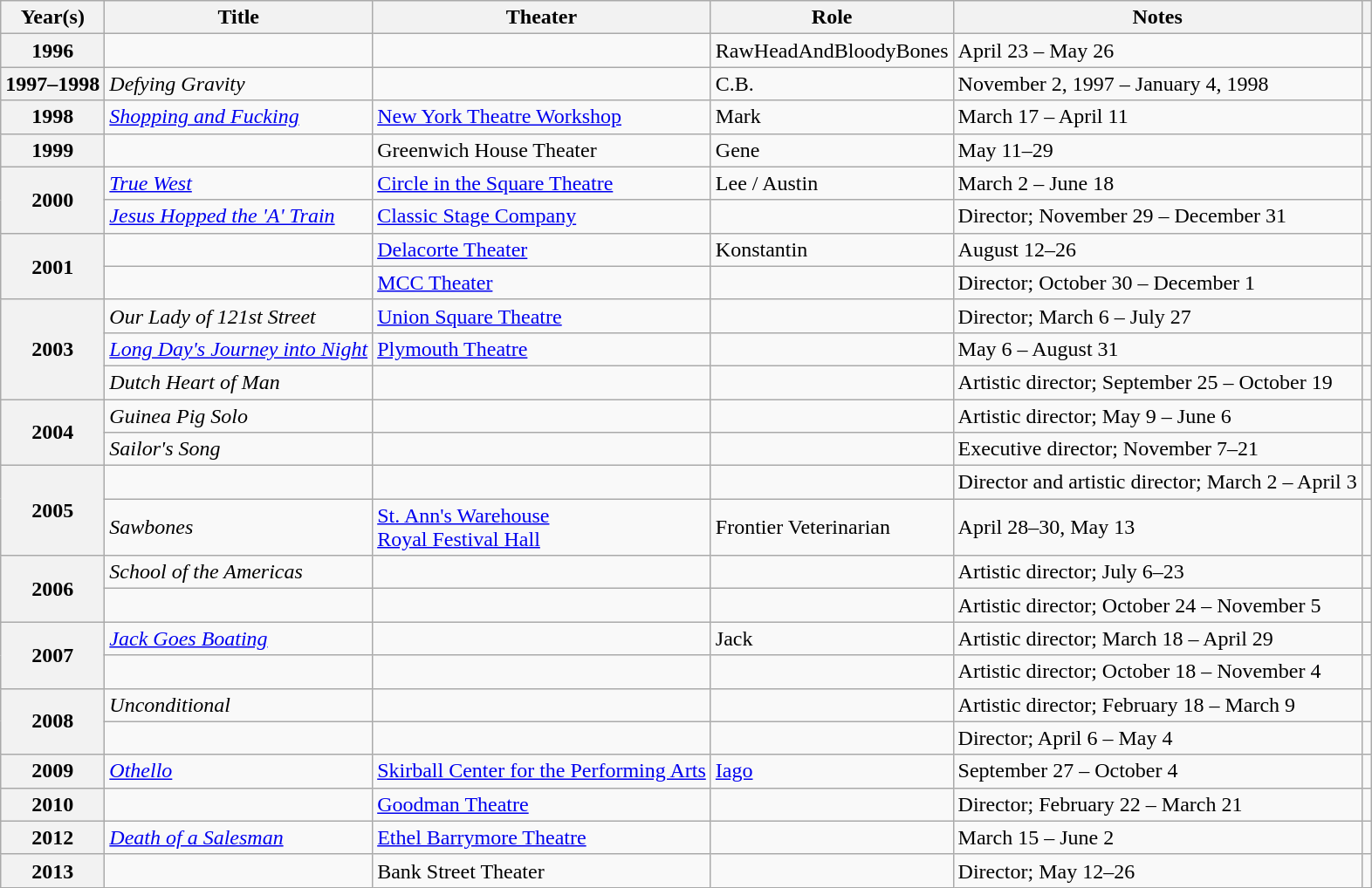<table class="wikitable plainrowheaders sortable">
<tr>
<th scope="col">Year(s)</th>
<th scope="col">Title</th>
<th scope="col">Theater</th>
<th scope="col">Role</th>
<th scope="col" class="unsortable">Notes</th>
<th scope="col" class="unsortable"></th>
</tr>
<tr>
<th scope="row">1996</th>
<td><em></em></td>
<td></td>
<td>RawHeadAndBloodyBones</td>
<td>April 23 – May 26</td>
<td style="text-align:center;"></td>
</tr>
<tr>
<th scope="row">1997–1998</th>
<td><em>Defying Gravity</em></td>
<td></td>
<td>C.B.</td>
<td>November 2, 1997 – January 4, 1998</td>
<td style="text-align:center;"></td>
</tr>
<tr>
<th scope="row">1998</th>
<td><em><a href='#'>Shopping and Fucking</a></em></td>
<td><a href='#'>New York Theatre Workshop</a></td>
<td>Mark</td>
<td>March 17 – April 11</td>
<td style="text-align:center;"></td>
</tr>
<tr>
<th scope="row">1999</th>
<td><em></em></td>
<td>Greenwich House Theater</td>
<td>Gene</td>
<td>May 11–29</td>
<td style="text-align:center;"></td>
</tr>
<tr>
<th rowspan="2" scope="row">2000</th>
<td><em><a href='#'>True West</a></em></td>
<td><a href='#'>Circle in the Square Theatre</a></td>
<td>Lee / Austin</td>
<td>March 2 – June 18</td>
<td style="text-align:center;"></td>
</tr>
<tr>
<td><em><a href='#'>Jesus Hopped the 'A' Train</a></em></td>
<td><a href='#'>Classic Stage Company</a></td>
<td></td>
<td>Director; November 29 – December 31</td>
<td style="text-align:center;"></td>
</tr>
<tr>
<th rowspan="2" scope="row">2001</th>
<td><em></em></td>
<td><a href='#'>Delacorte Theater</a></td>
<td>Konstantin</td>
<td>August 12–26</td>
<td style="text-align:center;"></td>
</tr>
<tr>
<td><em></em></td>
<td><a href='#'>MCC Theater</a></td>
<td></td>
<td>Director; October 30 – December 1</td>
<td style="text-align:center;"></td>
</tr>
<tr>
<th rowspan="3" scope="row">2003</th>
<td><em>Our Lady of 121st Street</em></td>
<td><a href='#'>Union Square Theatre</a></td>
<td></td>
<td>Director; March 6 – July 27</td>
<td style="text-align:center;"></td>
</tr>
<tr>
<td><em><a href='#'>Long Day's Journey into Night</a></em></td>
<td><a href='#'>Plymouth Theatre</a></td>
<td></td>
<td>May 6 – August 31</td>
<td style="text-align:center;"></td>
</tr>
<tr>
<td><em>Dutch Heart of Man</em></td>
<td></td>
<td></td>
<td>Artistic director; September 25 – October 19</td>
<td style="text-align:center;"></td>
</tr>
<tr>
<th rowspan="2" scope="row">2004</th>
<td><em>Guinea Pig Solo</em></td>
<td></td>
<td></td>
<td>Artistic director; May 9 – June 6</td>
<td style="text-align:center;"></td>
</tr>
<tr>
<td><em>Sailor's Song</em></td>
<td></td>
<td></td>
<td>Executive director; November 7–21</td>
<td style="text-align:center;"></td>
</tr>
<tr>
<th rowspan="2" scope="row">2005</th>
<td><em></em></td>
<td></td>
<td></td>
<td>Director and artistic director; March 2 – April 3</td>
<td style="text-align:center;"></td>
</tr>
<tr>
<td><em>Sawbones</em></td>
<td><a href='#'>St. Ann's Warehouse</a><br><a href='#'>Royal Festival Hall</a></td>
<td>Frontier Veterinarian</td>
<td>April 28–30, May 13</td>
<td style="text-align:center;"></td>
</tr>
<tr>
<th rowspan="2" scope="row">2006</th>
<td><em>School of the Americas</em></td>
<td></td>
<td></td>
<td>Artistic director; July 6–23</td>
<td style="text-align:center;"></td>
</tr>
<tr>
<td><em></em></td>
<td></td>
<td></td>
<td>Artistic director; October 24 – November 5</td>
<td style="text-align:center;"></td>
</tr>
<tr>
<th rowspan="2" scope="row">2007</th>
<td><em><a href='#'>Jack Goes Boating</a></em></td>
<td></td>
<td>Jack</td>
<td>Artistic director; March 18 – April 29</td>
<td style="text-align:center;"></td>
</tr>
<tr>
<td><em></em></td>
<td></td>
<td></td>
<td>Artistic director; October 18 – November 4</td>
<td style="text-align:center;"></td>
</tr>
<tr>
<th rowspan="2" scope="row">2008</th>
<td><em>Unconditional</em></td>
<td></td>
<td></td>
<td>Artistic director; February 18 – March 9</td>
<td style="text-align:center;"></td>
</tr>
<tr>
<td><em></em></td>
<td></td>
<td></td>
<td>Director; April 6 – May 4</td>
<td style="text-align:center;"></td>
</tr>
<tr>
<th scope="row">2009</th>
<td><em><a href='#'>Othello</a></em></td>
<td><a href='#'>Skirball Center for the Performing Arts</a></td>
<td><a href='#'>Iago</a></td>
<td>September 27 – October 4</td>
<td style="text-align:center;"></td>
</tr>
<tr>
<th scope="row">2010</th>
<td><em></em></td>
<td><a href='#'>Goodman Theatre</a></td>
<td></td>
<td>Director; February 22 – March 21</td>
<td style="text-align:center;"></td>
</tr>
<tr>
<th scope="row">2012</th>
<td><em><a href='#'>Death of a Salesman</a></em></td>
<td><a href='#'>Ethel Barrymore Theatre</a></td>
<td></td>
<td>March 15 – June 2</td>
<td style="text-align:center;"></td>
</tr>
<tr>
<th scope="row">2013</th>
<td><em></td>
<td>Bank Street Theater</td>
<td></td>
<td>Director; May 12–26</td>
<td style="text-align:center;"></td>
</tr>
</table>
